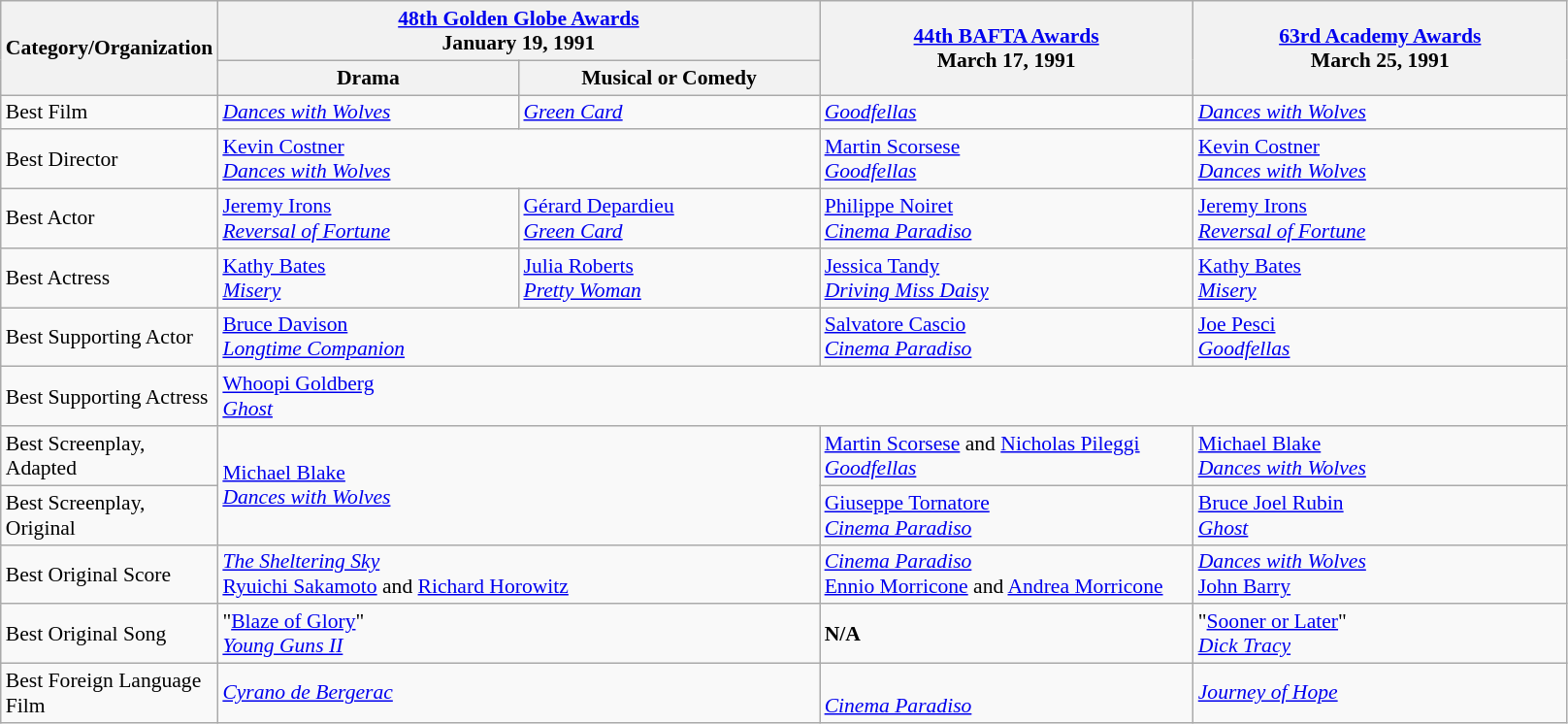<table class="wikitable" style="font-size: 90%;">
<tr>
<th rowspan="2" style="width:20px;">Category/Organization</th>
<th colspan="2" style="width:250px;"><a href='#'>48th Golden Globe Awards</a><br>January 19, 1991</th>
<th rowspan="2" style="width:250px;"><a href='#'>44th BAFTA Awards</a><br> March 17, 1991</th>
<th rowspan="2" style="width:250px;"><a href='#'>63rd Academy Awards</a><br>March 25, 1991</th>
</tr>
<tr>
<th width=200>Drama</th>
<th style="width:200px;">Musical or Comedy</th>
</tr>
<tr>
<td>Best Film</td>
<td><em><a href='#'>Dances with Wolves</a></em></td>
<td><em><a href='#'>Green Card</a></em></td>
<td><em><a href='#'>Goodfellas</a></em></td>
<td><em><a href='#'>Dances with Wolves</a></em></td>
</tr>
<tr>
<td>Best Director</td>
<td colspan="2"><a href='#'>Kevin Costner</a><br><em><a href='#'>Dances with Wolves</a></em></td>
<td><a href='#'>Martin Scorsese</a><br><em><a href='#'>Goodfellas</a></em></td>
<td><a href='#'>Kevin Costner</a><br><em><a href='#'>Dances with Wolves</a></em></td>
</tr>
<tr>
<td>Best Actor</td>
<td><a href='#'>Jeremy Irons</a><br><em><a href='#'>Reversal of Fortune</a></em></td>
<td><a href='#'>Gérard Depardieu</a><br><em><a href='#'>Green Card</a></em></td>
<td><a href='#'>Philippe Noiret</a><br><em><a href='#'>Cinema Paradiso</a></em></td>
<td><a href='#'>Jeremy Irons</a><br><em><a href='#'>Reversal of Fortune</a></em></td>
</tr>
<tr>
<td>Best Actress</td>
<td><a href='#'>Kathy Bates</a><br><em><a href='#'>Misery</a></em></td>
<td><a href='#'>Julia Roberts</a><br><em><a href='#'>Pretty Woman</a></em></td>
<td><a href='#'>Jessica Tandy</a><br><em><a href='#'>Driving Miss Daisy</a></em></td>
<td><a href='#'>Kathy Bates</a><br><em><a href='#'>Misery</a></em></td>
</tr>
<tr>
<td>Best Supporting Actor</td>
<td colspan="2"><a href='#'>Bruce Davison</a><br><em><a href='#'>Longtime Companion</a></em></td>
<td><a href='#'>Salvatore Cascio</a><br><em><a href='#'>Cinema Paradiso</a></em></td>
<td><a href='#'>Joe Pesci</a><br><em><a href='#'>Goodfellas</a></em></td>
</tr>
<tr>
<td>Best Supporting Actress</td>
<td colspan="4"><a href='#'>Whoopi Goldberg</a><br><em><a href='#'>Ghost</a></em></td>
</tr>
<tr>
<td>Best Screenplay, Adapted</td>
<td rowspan="2" colspan="2"><a href='#'>Michael Blake</a><br><em><a href='#'>Dances with Wolves</a></em></td>
<td><a href='#'>Martin Scorsese</a> and <a href='#'>Nicholas Pileggi</a><br><em><a href='#'>Goodfellas</a></em></td>
<td><a href='#'>Michael Blake</a><br><em><a href='#'>Dances with Wolves</a></em></td>
</tr>
<tr>
<td>Best Screenplay, Original</td>
<td><a href='#'>Giuseppe Tornatore</a><br><em><a href='#'>Cinema Paradiso</a></em></td>
<td><a href='#'>Bruce Joel Rubin</a><br><em><a href='#'>Ghost</a></em></td>
</tr>
<tr>
<td>Best Original Score</td>
<td colspan="2"><em><a href='#'>The Sheltering Sky</a></em><br><a href='#'>Ryuichi Sakamoto</a> and <a href='#'>Richard Horowitz</a></td>
<td><em><a href='#'>Cinema Paradiso</a></em><br><a href='#'>Ennio Morricone</a> and <a href='#'>Andrea Morricone</a></td>
<td><em><a href='#'>Dances with Wolves</a></em><br><a href='#'>John Barry</a></td>
</tr>
<tr>
<td>Best Original Song</td>
<td colspan="2">"<a href='#'>Blaze of Glory</a>"<br><em><a href='#'>Young Guns II</a></em></td>
<td><strong>N/A</strong></td>
<td>"<a href='#'>Sooner or Later</a>"<br><em><a href='#'>Dick Tracy</a></em></td>
</tr>
<tr>
<td>Best Foreign Language Film</td>
<td colspan="2"><em><a href='#'>Cyrano de Bergerac</a></em></td>
<td><br><em><a href='#'>Cinema Paradiso</a></em></td>
<td><em><a href='#'>Journey of Hope</a></em></td>
</tr>
</table>
